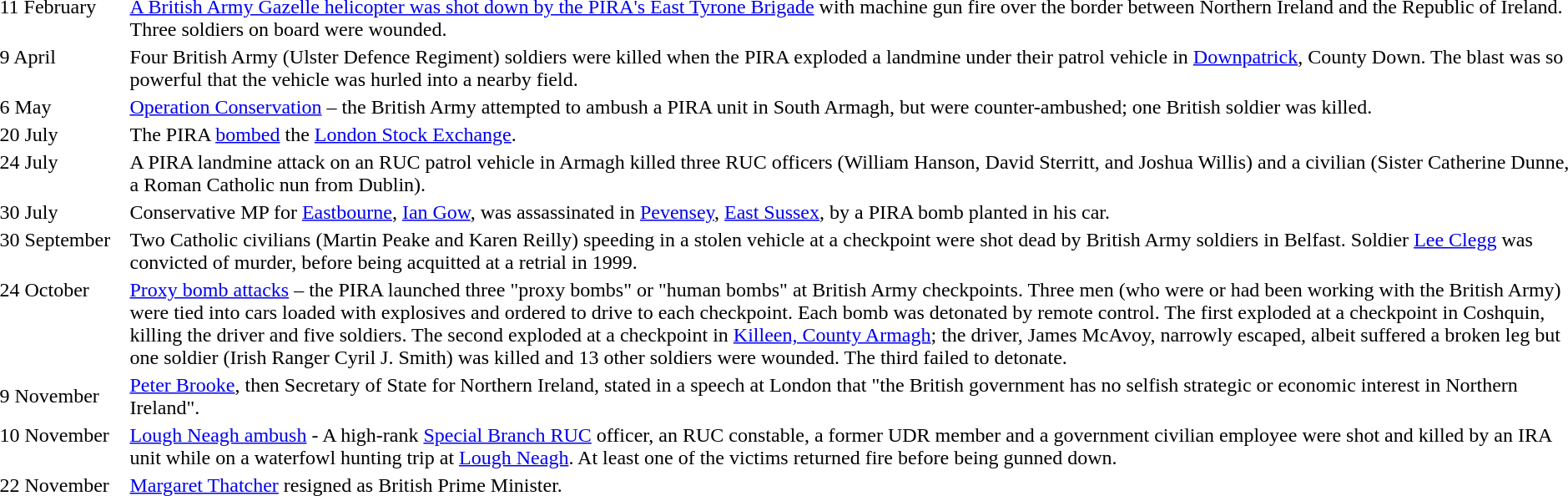<table width=100%>
<tr>
<td style="width:100px; vertical-align:top;">11 February</td>
<td><a href='#'>A British Army Gazelle helicopter was shot down by the PIRA's East Tyrone Brigade</a> with machine gun fire over the border between Northern Ireland and the Republic of Ireland. Three soldiers on board were wounded.</td>
</tr>
<tr>
<td valign="top">9 April</td>
<td>Four British Army (Ulster Defence Regiment) soldiers were killed when the PIRA exploded a landmine under their patrol vehicle in <a href='#'>Downpatrick</a>, County Down. The blast was so powerful that the vehicle was hurled into a nearby field.</td>
</tr>
<tr>
<td valign="top">6 May</td>
<td><a href='#'>Operation Conservation</a> – the British Army attempted to ambush a PIRA unit in South Armagh, but were counter-ambushed; one British soldier was killed.</td>
</tr>
<tr>
<td valign="top">20 July</td>
<td>The PIRA <a href='#'>bombed</a> the <a href='#'>London Stock Exchange</a>.</td>
</tr>
<tr>
<td valign="top">24 July</td>
<td>A PIRA landmine attack on an RUC patrol vehicle in Armagh killed three RUC officers (William Hanson, David Sterritt, and Joshua Willis) and a civilian (Sister Catherine Dunne, a Roman Catholic nun from Dublin).</td>
</tr>
<tr>
<td valign="top">30 July</td>
<td>Conservative MP for <a href='#'>Eastbourne</a>, <a href='#'>Ian Gow</a>, was assassinated in <a href='#'>Pevensey</a>, <a href='#'>East Sussex</a>, by a PIRA bomb planted in his car.</td>
</tr>
<tr>
<td valign="top">30 September</td>
<td>Two Catholic civilians (Martin Peake and Karen Reilly) speeding in a stolen vehicle at a checkpoint were shot dead by British Army soldiers in Belfast. Soldier <a href='#'>Lee Clegg</a> was convicted of murder, before being acquitted at a retrial in 1999.</td>
</tr>
<tr>
<td valign="top">24 October</td>
<td><a href='#'>Proxy bomb attacks</a> – the PIRA launched three "proxy bombs" or "human bombs" at British Army checkpoints. Three men (who were or had been working with the British Army) were tied into cars loaded with explosives and ordered to drive to each checkpoint. Each bomb was detonated by remote control. The first exploded at a checkpoint in Coshquin, killing the driver and five soldiers. The second exploded at a checkpoint in <a href='#'>Killeen, County Armagh</a>; the driver, James McAvoy, narrowly escaped, albeit suffered a broken leg but one soldier (Irish Ranger Cyril J. Smith) was killed and 13 other soldiers were wounded. The third failed to detonate.</td>
</tr>
<tr>
<td>9 November</td>
<td><a href='#'>Peter Brooke</a>, then Secretary of State for Northern Ireland, stated in a speech at London that "the British government has no selfish strategic or economic interest in Northern Ireland".</td>
</tr>
<tr>
<td valign="top">10 November</td>
<td><a href='#'>Lough Neagh ambush</a> - A high-rank <a href='#'>Special Branch RUC</a> officer, an RUC constable, a former UDR member and a government civilian employee were shot and killed by an IRA unit while on a waterfowl hunting trip at <a href='#'>Lough Neagh</a>. At least one of the victims returned fire before being gunned down.</td>
</tr>
<tr>
<td valign="top">22 November</td>
<td><a href='#'>Margaret Thatcher</a> resigned as British Prime Minister.</td>
</tr>
</table>
